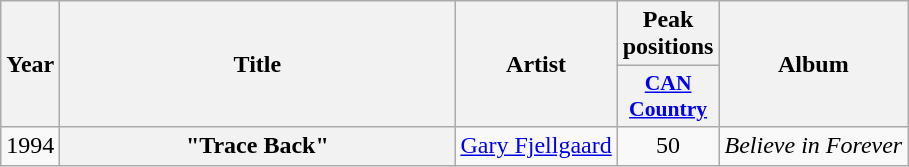<table class="wikitable plainrowheaders" style=text-align:center;>
<tr>
<th scope="col" rowspan="2">Year</th>
<th scope="col" rowspan="2" style="width:16em;">Title</th>
<th scope="col" rowspan="2">Artist</th>
<th scope="col" colspan="1">Peak positions</th>
<th scope="col" rowspan="2">Album</th>
</tr>
<tr>
<th style="width:4em;font-size:90%;"><a href='#'>CAN Country</a></th>
</tr>
<tr>
<td>1994</td>
<th scope="row">"Trace Back"</th>
<td><a href='#'>Gary Fjellgaard</a></td>
<td>50</td>
<td align="left"><em>Believe in Forever</em></td>
</tr>
</table>
